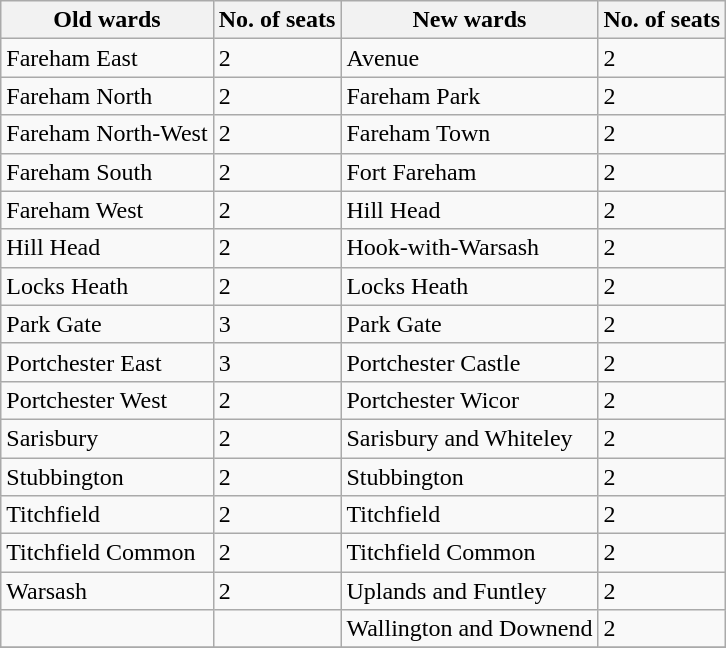<table class="wikitable">
<tr>
<th>Old wards</th>
<th>No. of seats</th>
<th>New wards</th>
<th>No. of seats</th>
</tr>
<tr>
<td>Fareham East</td>
<td>2</td>
<td>Avenue</td>
<td>2</td>
</tr>
<tr>
<td>Fareham North</td>
<td>2</td>
<td>Fareham Park</td>
<td>2</td>
</tr>
<tr>
<td>Fareham North-West</td>
<td>2</td>
<td>Fareham Town</td>
<td>2</td>
</tr>
<tr>
<td>Fareham South</td>
<td>2</td>
<td>Fort Fareham</td>
<td>2</td>
</tr>
<tr>
<td>Fareham West</td>
<td>2</td>
<td>Hill Head</td>
<td>2</td>
</tr>
<tr>
<td>Hill Head</td>
<td>2</td>
<td>Hook-with-Warsash</td>
<td>2</td>
</tr>
<tr>
<td>Locks Heath</td>
<td>2</td>
<td>Locks Heath</td>
<td>2</td>
</tr>
<tr>
<td>Park Gate</td>
<td>3</td>
<td>Park Gate</td>
<td>2</td>
</tr>
<tr>
<td>Portchester East</td>
<td>3</td>
<td>Portchester Castle</td>
<td>2</td>
</tr>
<tr>
<td>Portchester West</td>
<td>2</td>
<td>Portchester Wicor</td>
<td>2</td>
</tr>
<tr>
<td>Sarisbury</td>
<td>2</td>
<td>Sarisbury and Whiteley</td>
<td>2</td>
</tr>
<tr>
<td>Stubbington</td>
<td>2</td>
<td>Stubbington</td>
<td>2</td>
</tr>
<tr>
<td>Titchfield</td>
<td>2</td>
<td>Titchfield</td>
<td>2</td>
</tr>
<tr>
<td>Titchfield Common</td>
<td>2</td>
<td>Titchfield Common</td>
<td>2</td>
</tr>
<tr>
<td>Warsash</td>
<td>2</td>
<td>Uplands and Funtley</td>
<td>2</td>
</tr>
<tr>
<td></td>
<td></td>
<td>Wallington and Downend</td>
<td>2</td>
</tr>
<tr>
</tr>
</table>
